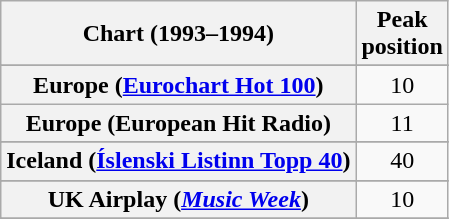<table class="wikitable sortable plainrowheaders" style="text-align:center">
<tr>
<th>Chart (1993–1994)</th>
<th>Peak<br>position</th>
</tr>
<tr>
</tr>
<tr>
</tr>
<tr>
</tr>
<tr>
<th scope="row">Europe (<a href='#'>Eurochart Hot 100</a>)</th>
<td>10</td>
</tr>
<tr>
<th scope="row">Europe (European Hit Radio)</th>
<td>11</td>
</tr>
<tr>
</tr>
<tr>
<th scope="row">Iceland (<a href='#'>Íslenski Listinn Topp 40</a>)</th>
<td>40</td>
</tr>
<tr>
</tr>
<tr>
</tr>
<tr>
</tr>
<tr>
</tr>
<tr>
<th scope="row">UK Airplay (<em><a href='#'>Music Week</a></em>)</th>
<td>10</td>
</tr>
<tr>
</tr>
<tr>
</tr>
</table>
